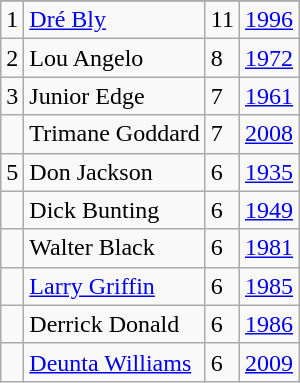<table class="wikitable">
<tr>
</tr>
<tr>
<td>1</td>
<td><a href='#'>Dré Bly</a></td>
<td>11</td>
<td><a href='#'>1996</a></td>
</tr>
<tr>
<td>2</td>
<td>Lou Angelo</td>
<td>8</td>
<td><a href='#'>1972</a></td>
</tr>
<tr>
<td>3</td>
<td>Junior Edge</td>
<td>7</td>
<td><a href='#'>1961</a></td>
</tr>
<tr>
<td></td>
<td>Trimane Goddard</td>
<td>7</td>
<td><a href='#'>2008</a></td>
</tr>
<tr>
<td>5</td>
<td>Don Jackson</td>
<td>6</td>
<td><a href='#'>1935</a></td>
</tr>
<tr>
<td></td>
<td>Dick Bunting</td>
<td>6</td>
<td><a href='#'>1949</a></td>
</tr>
<tr>
<td></td>
<td>Walter Black</td>
<td>6</td>
<td><a href='#'>1981</a></td>
</tr>
<tr>
<td></td>
<td><a href='#'>Larry Griffin</a></td>
<td>6</td>
<td><a href='#'>1985</a></td>
</tr>
<tr>
<td></td>
<td>Derrick Donald</td>
<td>6</td>
<td><a href='#'>1986</a></td>
</tr>
<tr>
<td></td>
<td><a href='#'>Deunta Williams</a></td>
<td>6</td>
<td><a href='#'>2009</a></td>
</tr>
</table>
